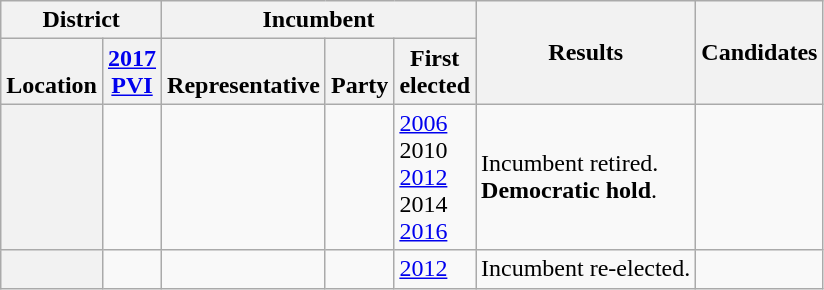<table class="wikitable sortable">
<tr>
<th colspan=2>District</th>
<th colspan=3>Incumbent</th>
<th rowspan=2>Results</th>
<th rowspan=2>Candidates</th>
</tr>
<tr valign=bottom>
<th>Location</th>
<th><a href='#'>2017<br>PVI</a></th>
<th>Representative</th>
<th>Party</th>
<th>First<br>elected</th>
</tr>
<tr>
<th></th>
<td></td>
<td></td>
<td></td>
<td><a href='#'>2006</a><br>2010 <br><a href='#'>2012</a><br>2014 <br><a href='#'>2016</a></td>
<td>Incumbent retired.<br><strong>Democratic hold</strong>.</td>
<td nowrap></td>
</tr>
<tr>
<th></th>
<td></td>
<td></td>
<td></td>
<td><a href='#'>2012</a></td>
<td>Incumbent re-elected.</td>
<td nowrap></td>
</tr>
</table>
